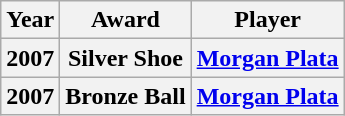<table class="wikitable" style="text-align: center;">
<tr>
<th>Year</th>
<th>Award</th>
<th>Player</th>
</tr>
<tr>
<th>2007</th>
<th>Silver Shoe</th>
<th><a href='#'>Morgan Plata</a></th>
</tr>
<tr>
<th>2007</th>
<th>Bronze Ball</th>
<th><a href='#'>Morgan Plata</a></th>
</tr>
</table>
